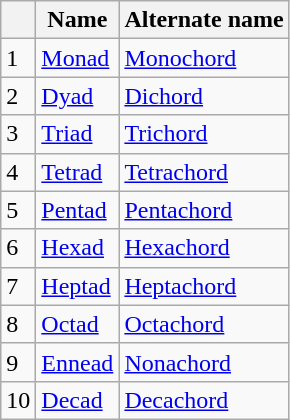<table class="wikitable floatright">
<tr>
<th></th>
<th>Name</th>
<th>Alternate name</th>
</tr>
<tr>
<td>1</td>
<td><a href='#'>Monad</a></td>
<td><a href='#'>Monochord</a></td>
</tr>
<tr>
<td>2</td>
<td><a href='#'>Dyad</a></td>
<td><a href='#'>Dichord</a></td>
</tr>
<tr>
<td>3</td>
<td><a href='#'>Triad</a></td>
<td><a href='#'>Trichord</a></td>
</tr>
<tr>
<td>4</td>
<td><a href='#'>Tetrad</a></td>
<td><a href='#'>Tetrachord</a></td>
</tr>
<tr>
<td>5</td>
<td><a href='#'>Pentad</a></td>
<td><a href='#'>Pentachord</a></td>
</tr>
<tr>
<td>6</td>
<td><a href='#'>Hexad</a></td>
<td><a href='#'>Hexachord</a></td>
</tr>
<tr>
<td>7</td>
<td><a href='#'>Heptad</a></td>
<td><a href='#'>Heptachord</a></td>
</tr>
<tr>
<td>8</td>
<td><a href='#'>Octad</a></td>
<td><a href='#'>Octachord</a></td>
</tr>
<tr>
<td>9</td>
<td><a href='#'>Ennead</a></td>
<td><a href='#'>Nonachord</a></td>
</tr>
<tr>
<td>10</td>
<td><a href='#'>Decad</a></td>
<td><a href='#'>Decachord</a></td>
</tr>
</table>
